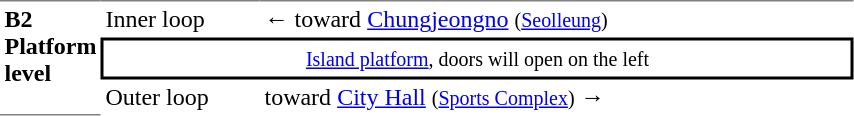<table table border=0 cellspacing=0 cellpadding=3>
<tr>
<td style="border-top:solid 1px gray;border-bottom:solid 1px gray;" width=50 rowspan=10 valign=top><strong>B2<br>Platform level</strong></td>
<td style="border-bottom:solid 0px gray;border-top:solid 1px gray;" width=100>Inner loop</td>
<td style="border-bottom:solid 0px gray;border-top:solid 1px gray;" width=390>←  toward <a href='#'>Chungjeongno</a> <small>(<a href='#'>Seolleung</a>)</small></td>
</tr>
<tr>
<td style="border-top:solid 2px black;border-right:solid 2px black;border-left:solid 2px black;border-bottom:solid 2px black;text-align:center;" colspan=2><small><a href='#'>Island platform</a>, doors will open on the left </small></td>
</tr>
<tr>
<td>Outer loop</td>
<td>  toward <a href='#'>City Hall</a> <small>(<a href='#'>Sports Complex</a>)</small> →</td>
</tr>
</table>
